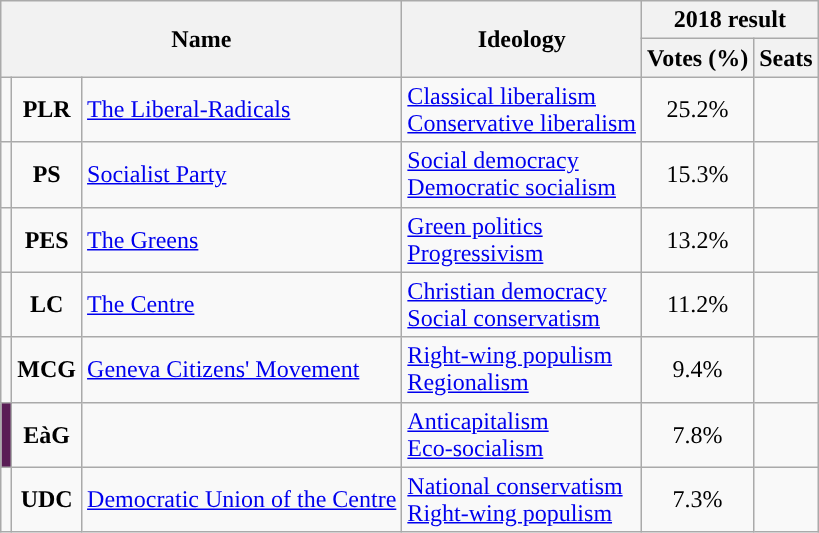<table class="wikitable">
<tr>
<th colspan="3" rowspan="2">Name</th>
<th rowspan="2">Ideology</th>
<th colspan="2">2018 result</th>
</tr>
<tr>
<th>Votes (%)</th>
<th>Seats</th>
</tr>
<tr>
<td style="background:"></td>
<td style="text-align:center;"><strong>PLR</strong></td>
<td><a href='#'>The Liberal-Radicals</a><br></td>
<td><a href='#'>Classical liberalism</a><br><a href='#'>Conservative liberalism</a></td>
<td style="text-align:center;">25.2%</td>
<td></td>
</tr>
<tr>
<td style="background:"></td>
<td style="text-align:center;"><strong>PS</strong></td>
<td><a href='#'>Socialist Party</a><br></td>
<td><a href='#'>Social democracy</a><br><a href='#'>Democratic socialism</a></td>
<td style="text-align:center;">15.3%</td>
<td></td>
</tr>
<tr>
<td style="background:"></td>
<td style="text-align:center;"><strong>PES</strong></td>
<td><a href='#'>The Greens</a><br></td>
<td><a href='#'>Green politics</a><br><a href='#'>Progressivism</a></td>
<td style="text-align:center;">13.2%</td>
<td></td>
</tr>
<tr>
<td style="background:"></td>
<td style="text-align:center;"><strong>LC</strong></td>
<td><a href='#'>The Centre</a><br></td>
<td><a href='#'>Christian democracy</a><br><a href='#'>Social conservatism</a></td>
<td style="text-align:center;">11.2%</td>
<td></td>
</tr>
<tr>
<td style="background:"></td>
<td style="text-align:center;"><strong>MCG</strong></td>
<td><a href='#'>Geneva Citizens' Movement</a><br></td>
<td><a href='#'>Right-wing populism</a><br><a href='#'>Regionalism</a></td>
<td style="text-align:center;">9.4%</td>
<td></td>
</tr>
<tr>
<td style="background:#5A1D56;"></td>
<td style="text-align:center;"><strong>EàG</strong></td>
<td><br></td>
<td><a href='#'>Anticapitalism</a><br><a href='#'>Eco-socialism</a></td>
<td style="text-align:center;">7.8%</td>
<td></td>
</tr>
<tr>
<td style="background:"></td>
<td style="text-align:center;"><strong>UDC</strong></td>
<td><a href='#'>Democratic Union of the Centre</a><br></td>
<td><a href='#'>National conservatism</a><br><a href='#'>Right-wing populism</a></td>
<td style="text-align:center;">7.3%</td>
<td></td>
</tr>
</table>
